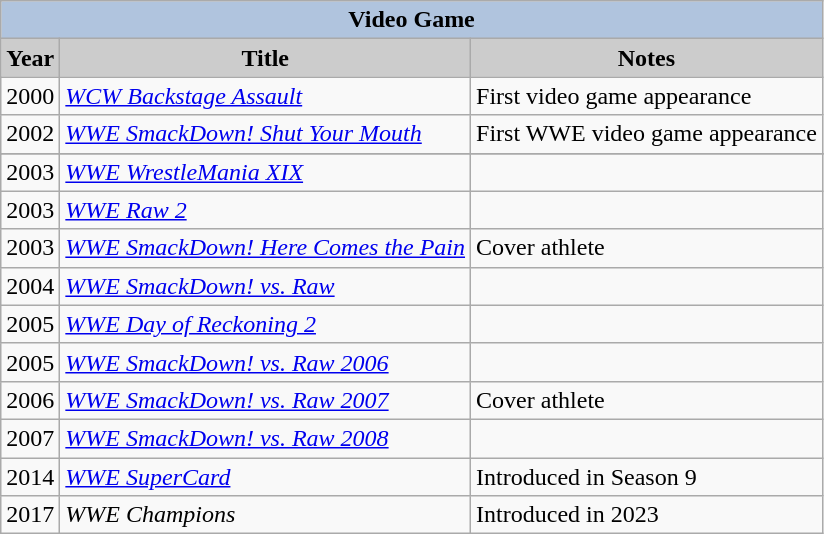<table class="wikitable">
<tr>
<th colspan=4 style="background:#B0C4DE;">Video Game</th>
</tr>
<tr>
<th style="background: #CCCCCC;">Year</th>
<th style="background: #CCCCCC;">Title</th>
<th style="background: #CCCCCC;">Notes</th>
</tr>
<tr>
<td>2000</td>
<td><em><a href='#'>WCW Backstage Assault</a></em></td>
<td>First video game appearance</td>
</tr>
<tr>
<td>2002</td>
<td><em><a href='#'>WWE SmackDown! Shut Your Mouth</a></em></td>
<td>First WWE video game appearance</td>
</tr>
<tr>
</tr>
<tr>
<td>2003</td>
<td><em><a href='#'>WWE WrestleMania XIX</a></em></td>
<td></td>
</tr>
<tr>
<td>2003</td>
<td><em><a href='#'>WWE Raw 2</a></em></td>
<td></td>
</tr>
<tr>
<td>2003</td>
<td><em><a href='#'>WWE SmackDown! Here Comes the Pain</a></em></td>
<td>Cover athlete</td>
</tr>
<tr>
<td>2004</td>
<td><em><a href='#'>WWE SmackDown! vs. Raw</a></em></td>
<td></td>
</tr>
<tr>
<td>2005</td>
<td><em><a href='#'>WWE Day of Reckoning 2</a></em></td>
<td></td>
</tr>
<tr>
<td>2005</td>
<td><em><a href='#'>WWE SmackDown! vs. Raw 2006</a></em></td>
<td></td>
</tr>
<tr>
<td>2006</td>
<td><em><a href='#'>WWE SmackDown! vs. Raw 2007</a></em></td>
<td>Cover athlete</td>
</tr>
<tr>
<td>2007</td>
<td><em><a href='#'>WWE SmackDown! vs. Raw 2008</a></em></td>
<td></td>
</tr>
<tr>
<td>2014</td>
<td><em><a href='#'>WWE SuperCard</a></em></td>
<td>Introduced in Season 9</td>
</tr>
<tr>
<td>2017</td>
<td><em>WWE Champions</em></td>
<td>Introduced in 2023</td>
</tr>
</table>
